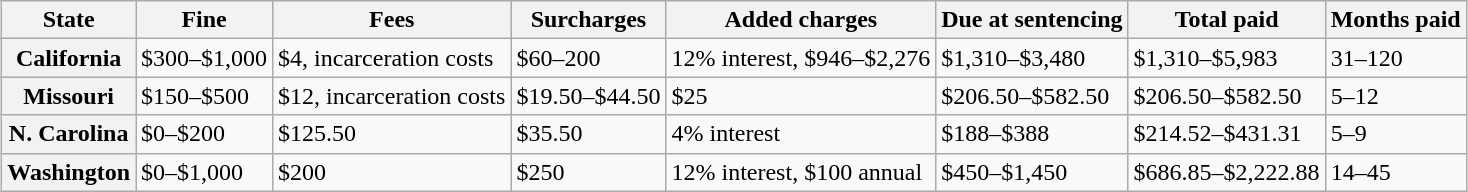<table class="wikitable" style="margin-left: auto; margin-right: auto; border: none;">
<tr>
<th>State</th>
<th>Fine</th>
<th>Fees</th>
<th>Surcharges</th>
<th>Added charges</th>
<th>Due at sentencing</th>
<th>Total paid</th>
<th>Months paid</th>
</tr>
<tr>
<th>California</th>
<td>$300–$1,000</td>
<td>$4, incarceration costs</td>
<td>$60–200</td>
<td>12% interest, $946–$2,276</td>
<td>$1,310–$3,480</td>
<td>$1,310–$5,983</td>
<td>31–120</td>
</tr>
<tr>
<th>Missouri</th>
<td>$150–$500</td>
<td>$12, incarceration costs</td>
<td>$19.50–$44.50</td>
<td>$25</td>
<td>$206.50–$582.50</td>
<td>$206.50–$582.50</td>
<td>5–12</td>
</tr>
<tr>
<th>N. Carolina</th>
<td>$0–$200</td>
<td>$125.50</td>
<td>$35.50</td>
<td>4% interest</td>
<td>$188–$388</td>
<td>$214.52–$431.31</td>
<td>5–9</td>
</tr>
<tr>
<th>Washington</th>
<td>$0–$1,000</td>
<td>$200</td>
<td>$250</td>
<td>12% interest, $100 annual</td>
<td>$450–$1,450</td>
<td>$686.85–$2,222.88</td>
<td>14–45</td>
</tr>
</table>
